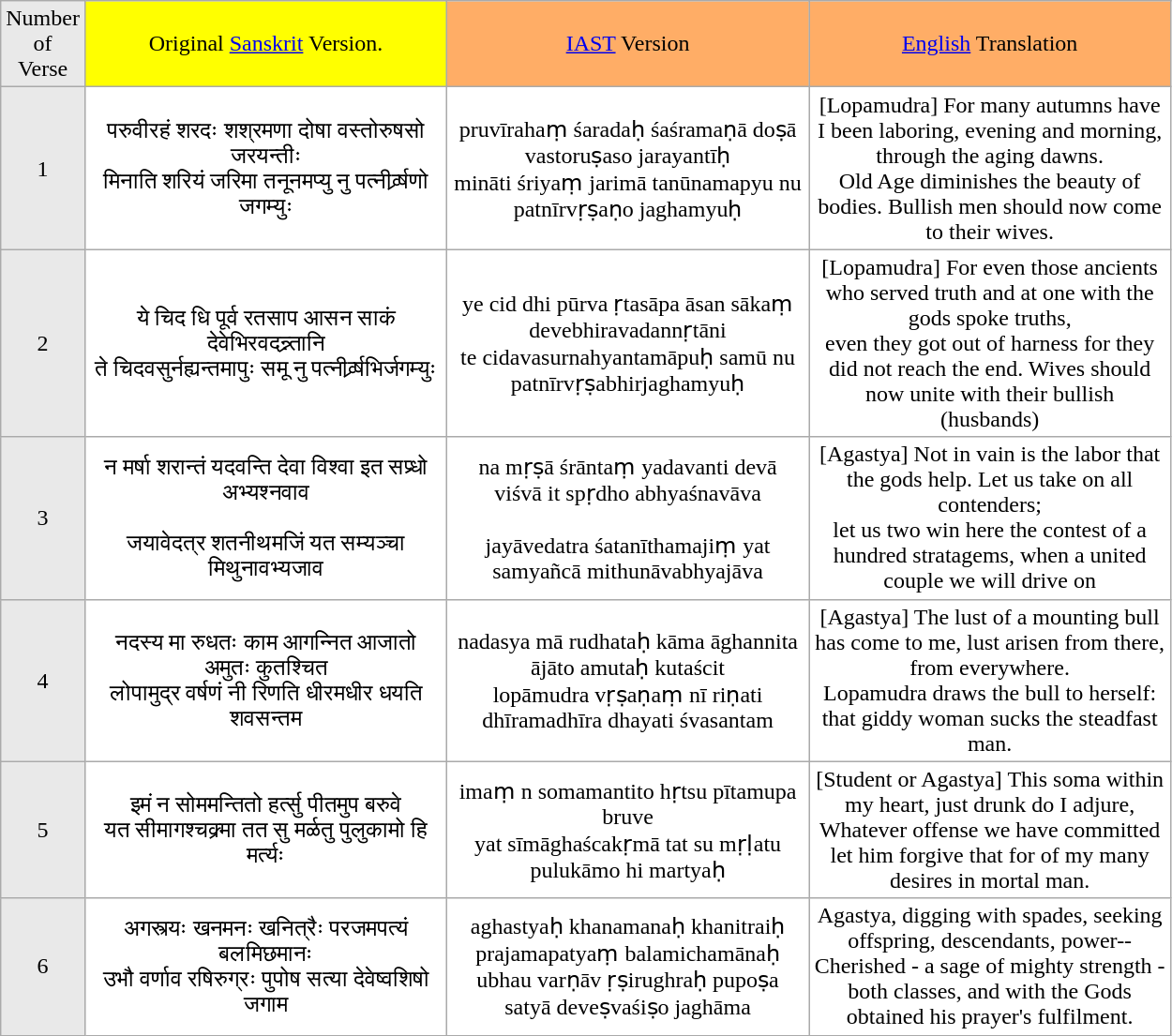<table class="wikitable floatright" align="center" style = " background: transparent;">
<tr style="text-align: center;">
<td width= 15px style="background: #e9e9e9;">Number of Verse</td>
<td width= 250 px style="background: yellow;">Original <a href='#'>Sanskrit</a> Version.</td>
<td width=250 px style="background: #ffad66;"><a href='#'>IAST</a> Version</td>
<td width=250px style="background: #ffad66;"><a href='#'>English</a> Translation </td>
</tr>
<tr style="text-align: center;">
<td width= 15px style="background: #e9e9e9;">1</td>
<td width=250px>परुवीरहं शरदः शश्रमणा दोषा वस्तोरुषसो जरयन्तीः<br>मिनाति शरियं जरिमा तनूनमप्यु नु पत्नीर्व्र्षणो जगम्युः</td>
<td width=250px>pruvīrahaṃ śaradaḥ śaśramaṇā doṣā vastoruṣaso jarayantīḥ<br>mināti śriyaṃ jarimā tanūnamapyu nu patnīrvṛṣaṇo jaghamyuḥ</td>
<td width= 250px>[Lopamudra] For many autumns have I been laboring, evening and morning, through the aging dawns.<br> Old Age diminishes the beauty of bodies. Bullish men should now come to their wives.</td>
</tr>
<tr style="text-align: center;">
<td width= 15px style="background: #e9e9e9;">2</td>
<td width=250px>ये चिद धि पूर्व रतसाप आसन साकं देवेभिरवदन्न्र्तानि<br>ते चिदवसुर्नह्यन्तमापुः समू नु पत्नीर्व्र्षभिर्जगम्युः</td>
<td width=250px>ye cid dhi pūrva ṛtasāpa āsan sākaṃ devebhiravadannṛtāni<br>te cidavasurnahyantamāpuḥ samū nu patnīrvṛṣabhirjaghamyuḥ</td>
<td width= 250px>[Lopamudra] For even those ancients who served truth and at one with the gods spoke truths,<br>even they got out of harness for they did not reach the end. Wives should now unite with their bullish (husbands)</td>
</tr>
<tr style="text-align: center;">
<td width= 15px style="background: #e9e9e9;">3</td>
<td width=250px>न मर्षा शरान्तं यदवन्ति देवा विश्वा इत सप्र्धो अभ्यश्नवाव <br><br>जयावेदत्र शतनीथमजिं यत सम्यञ्चा मिथुनावभ्यजाव</td>
<td width=250px>na mṛṣā śrāntaṃ yadavanti devā viśvā it spṛdho abhyaśnavāva <br><br>jayāvedatra śatanīthamajiṃ yat samyañcā mithunāvabhyajāva</td>
<td width= 250px>[Agastya] Not in vain is the labor that the gods help. Let us take on all contenders;<br> let us two win here the contest of a hundred stratagems, when a united couple we will drive on</td>
</tr>
<tr style="text-align: center;">
<td width= 15px style="background: #e9e9e9;">4</td>
<td width=250px>नदस्य मा रुधतः काम आगन्नित आजातो अमुतः कुतश्चित <br>लोपामुद्र वर्षणं नी रिणति धीरमधीर धयति शवसन्तम</td>
<td width=250px>nadasya mā rudhataḥ kāma āghannita ājāto amutaḥ kutaścit<br>lopāmudra vṛṣaṇaṃ nī riṇati dhīramadhīra dhayati śvasantam</td>
<td width= 250px>[Agastya] The lust of a mounting bull has come  to me, lust arisen from there, from everywhere.<br>Lopamudra draws the bull to herself: that giddy woman sucks the steadfast man.</td>
</tr>
<tr style="text-align: center;">
<td width= 15px style="background: #e9e9e9;">5</td>
<td width=250px>इमं न सोममन्तितो हर्त्सु पीतमुप बरुवे <br>यत सीमागश्चक्र्मा तत सु मर्ळतु पुलुकामो हि मर्त्यः</td>
<td width=250px>imaṃ n somamantito hṛtsu pītamupa bruve <br> yat sīmāghaścakṛmā tat su mṛḷatu pulukāmo hi martyaḥ</td>
<td width= 250px>[Student or Agastya] This soma within my heart, just drunk do I adjure,<br> Whatever offense we have committed let him forgive that for of my many desires in mortal man.</td>
</tr>
<tr style="text-align: center;">
<td width= 15px style="background: #e9e9e9;">6</td>
<td width=200px>अगस्त्यः खनमनः खनित्रैः परजमपत्यं बलमिछमानः <br>उभौ वर्णाव रषिरुग्रः पुपोष सत्या देवेष्वशिषो जगाम</td>
<td width=250px>aghastyaḥ khanamanaḥ khanitraiḥ prajamapatyaṃ balamichamānaḥ<br>ubhau varṇāv ṛṣirughraḥ pupoṣa satyā deveṣvaśiṣo jaghāma</td>
<td width= 250px>Agastya, digging with spades, seeking offspring, descendants, power-- <br>Cherished - a sage of mighty strength - both classes, and with the Gods obtained his prayer's fulfilment.</td>
</tr>
</table>
